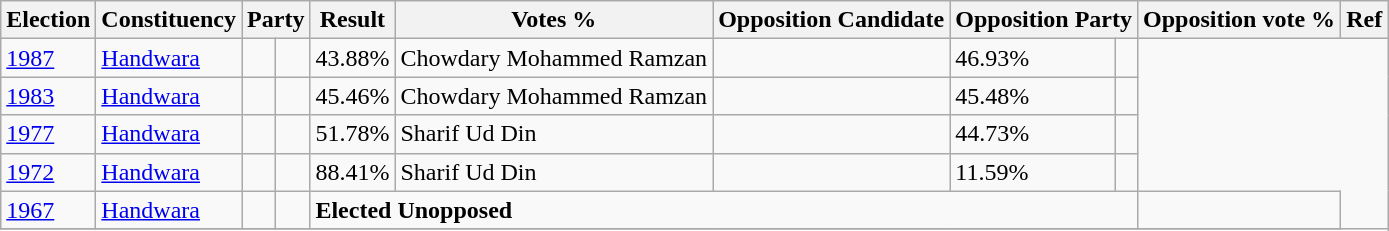<table class="wikitable sortable">
<tr>
<th>Election</th>
<th>Constituency</th>
<th colspan="2">Party</th>
<th>Result</th>
<th>Votes %</th>
<th>Opposition Candidate</th>
<th colspan="2">Opposition Party</th>
<th>Opposition vote %</th>
<th>Ref</th>
</tr>
<tr>
<td><a href='#'>1987</a></td>
<td><a href='#'>Handwara</a></td>
<td></td>
<td></td>
<td>43.88%</td>
<td>Chowdary Mohammed Ramzan</td>
<td></td>
<td>46.93%</td>
<td></td>
</tr>
<tr>
<td><a href='#'>1983</a></td>
<td><a href='#'>Handwara</a></td>
<td></td>
<td></td>
<td>45.46%</td>
<td>Chowdary Mohammed Ramzan</td>
<td></td>
<td>45.48%</td>
<td></td>
</tr>
<tr>
<td><a href='#'>1977</a></td>
<td><a href='#'>Handwara</a></td>
<td></td>
<td></td>
<td>51.78%</td>
<td>Sharif Ud Din</td>
<td></td>
<td>44.73%</td>
<td></td>
</tr>
<tr>
<td><a href='#'>1972</a></td>
<td><a href='#'>Handwara</a></td>
<td></td>
<td></td>
<td>88.41%</td>
<td>Sharif Ud Din</td>
<td></td>
<td>11.59%</td>
<td></td>
</tr>
<tr>
<td><a href='#'>1967</a></td>
<td><a href='#'>Handwara</a></td>
<td></td>
<td></td>
<td colspan=5><strong>Elected Unopposed</strong></td>
<td></td>
</tr>
<tr>
</tr>
</table>
